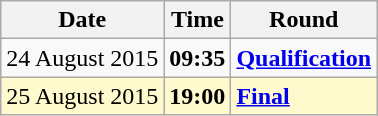<table class="wikitable">
<tr>
<th>Date</th>
<th>Time</th>
<th>Round</th>
</tr>
<tr>
<td>24 August 2015</td>
<td><strong>09:35</strong></td>
<td><strong><a href='#'>Qualification</a></strong></td>
</tr>
<tr style=background:lemonchiffon>
<td>25 August 2015</td>
<td><strong>19:00</strong></td>
<td><strong><a href='#'>Final</a></strong></td>
</tr>
</table>
